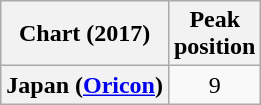<table class="wikitable sortable plainrowheaders" style="text-align:center;">
<tr>
<th scope="col">Chart (2017)</th>
<th scope="col">Peak<br>position</th>
</tr>
<tr>
<th scope="row">Japan (<a href='#'>Oricon</a>)</th>
<td>9</td>
</tr>
</table>
